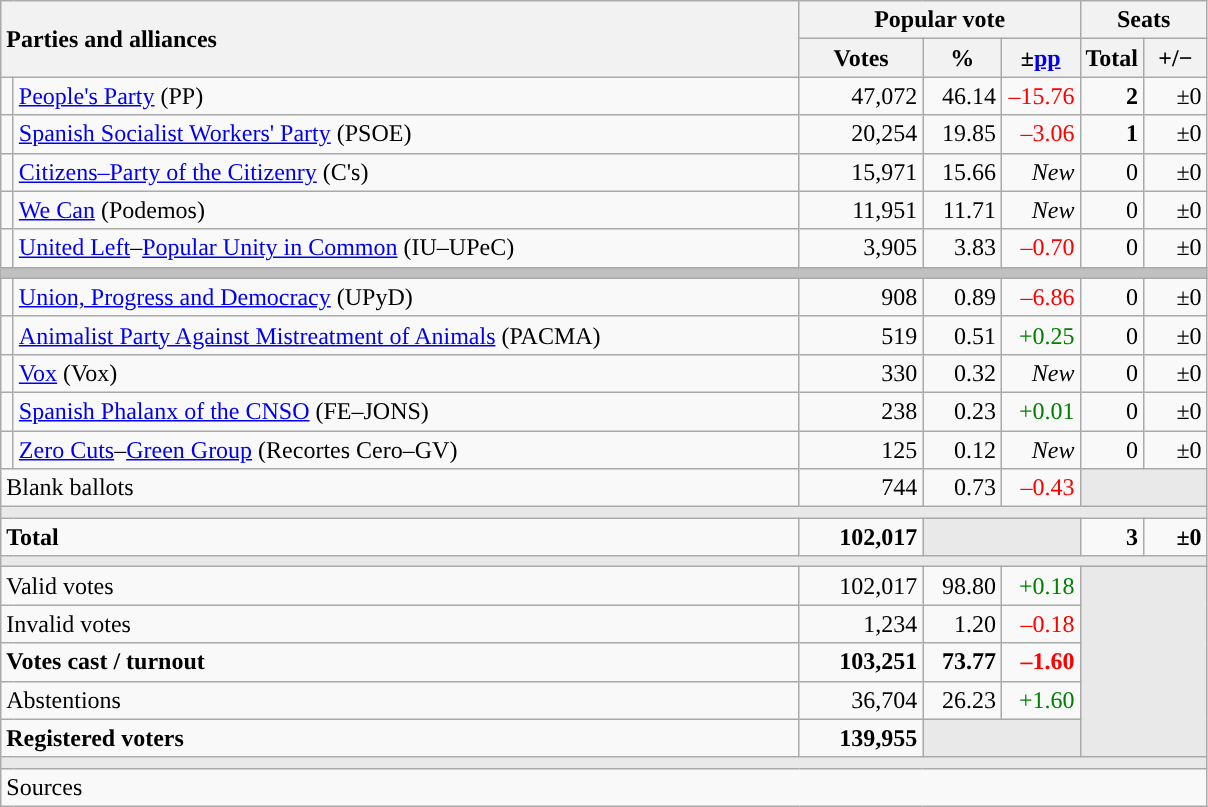<table class="wikitable" style="text-align:right;">
<tr>
<th style="text-align:left;" rowspan="2" colspan="2" width="525">Parties and alliances</th>
<th colspan="3">Popular vote</th>
<th colspan="2">Seats</th>
</tr>
<tr>
<th width="75">Votes</th>
<th width="45">%</th>
<th width="45">±<a href='#'>pp</a></th>
<th width="35">Total</th>
<th width="35">+/−</th>
</tr>
<tr>
<td width="1" style="color:inherit;background:"></td>
<td align="left"><a href='#'>People's Party</a> (PP)</td>
<td>47,072</td>
<td>46.14</td>
<td style="color:red;">–15.76</td>
<td><strong>2</strong></td>
<td>±0</td>
</tr>
<tr>
<td style="color:inherit;background:"></td>
<td align="left"><a href='#'>Spanish Socialist Workers' Party</a> (PSOE)</td>
<td>20,254</td>
<td>19.85</td>
<td style="color:red;">–3.06</td>
<td><strong>1</strong></td>
<td>±0</td>
</tr>
<tr>
<td style="color:inherit;background:"></td>
<td align="left"><a href='#'>Citizens–Party of the Citizenry</a> (C's)</td>
<td>15,971</td>
<td>15.66</td>
<td><em>New</em></td>
<td>0</td>
<td>±0</td>
</tr>
<tr>
<td style="color:inherit;background:"></td>
<td align="left"><a href='#'>We Can</a> (Podemos)</td>
<td>11,951</td>
<td>11.71</td>
<td><em>New</em></td>
<td>0</td>
<td>±0</td>
</tr>
<tr>
<td style="color:inherit;background:"></td>
<td align="left"><a href='#'>United Left</a>–<a href='#'>Popular Unity in Common</a> (IU–UPeC)</td>
<td>3,905</td>
<td>3.83</td>
<td style="color:red;">–0.70</td>
<td>0</td>
<td>±0</td>
</tr>
<tr>
<td colspan="7" bgcolor="#C0C0C0"></td>
</tr>
<tr>
<td style="color:inherit;background:"></td>
<td align="left"><a href='#'>Union, Progress and Democracy</a> (UPyD)</td>
<td>908</td>
<td>0.89</td>
<td style="color:red;">–6.86</td>
<td>0</td>
<td>±0</td>
</tr>
<tr>
<td style="color:inherit;background:"></td>
<td align="left"><a href='#'>Animalist Party Against Mistreatment of Animals</a> (PACMA)</td>
<td>519</td>
<td>0.51</td>
<td style="color:green;">+0.25</td>
<td>0</td>
<td>±0</td>
</tr>
<tr>
<td style="color:inherit;background:"></td>
<td align="left"><a href='#'>Vox</a> (Vox)</td>
<td>330</td>
<td>0.32</td>
<td><em>New</em></td>
<td>0</td>
<td>±0</td>
</tr>
<tr>
<td style="color:inherit;background:"></td>
<td align="left"><a href='#'>Spanish Phalanx of the CNSO</a> (FE–JONS)</td>
<td>238</td>
<td>0.23</td>
<td style="color:green;">+0.01</td>
<td>0</td>
<td>±0</td>
</tr>
<tr>
<td style="color:inherit;background:"></td>
<td align="left"><a href='#'>Zero Cuts</a>–<a href='#'>Green Group</a> (Recortes Cero–GV)</td>
<td>125</td>
<td>0.12</td>
<td><em>New</em></td>
<td>0</td>
<td>±0</td>
</tr>
<tr>
<td align="left" colspan="2">Blank ballots</td>
<td>744</td>
<td>0.73</td>
<td style="color:red;">–0.43</td>
<td bgcolor="#E9E9E9" colspan="2"></td>
</tr>
<tr>
<td colspan="7" bgcolor="#E9E9E9"></td>
</tr>
<tr style="font-weight:bold;">
<td align="left" colspan="2">Total</td>
<td>102,017</td>
<td bgcolor="#E9E9E9" colspan="2"></td>
<td>3</td>
<td>±0</td>
</tr>
<tr>
<td colspan="7" bgcolor="#E9E9E9"></td>
</tr>
<tr>
<td align="left" colspan="2">Valid votes</td>
<td>102,017</td>
<td>98.80</td>
<td style="color:green;">+0.18</td>
<td bgcolor="#E9E9E9" colspan="2" rowspan="5"></td>
</tr>
<tr>
<td align="left" colspan="2">Invalid votes</td>
<td>1,234</td>
<td>1.20</td>
<td style="color:red;">–0.18</td>
</tr>
<tr style="font-weight:bold;">
<td align="left" colspan="2">Votes cast / turnout</td>
<td>103,251</td>
<td>73.77</td>
<td style="color:red;">–1.60</td>
</tr>
<tr>
<td align="left" colspan="2">Abstentions</td>
<td>36,704</td>
<td>26.23</td>
<td style="color:green;">+1.60</td>
</tr>
<tr style="font-weight:bold;">
<td align="left" colspan="2">Registered voters</td>
<td>139,955</td>
<td bgcolor="#E9E9E9" colspan="2"></td>
</tr>
<tr>
<td colspan="7" bgcolor="#E9E9E9"></td>
</tr>
<tr>
<td align="left" colspan="7">Sources</td>
</tr>
</table>
